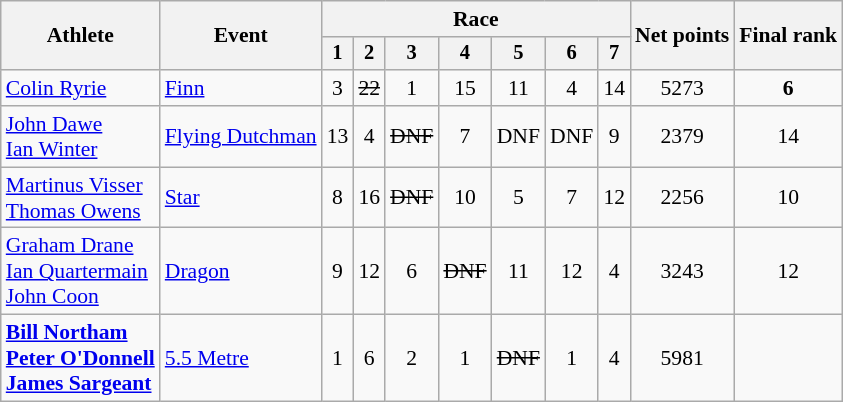<table class="wikitable" style="font-size:90%">
<tr>
<th rowspan="2">Athlete</th>
<th rowspan="2">Event</th>
<th colspan=7>Race</th>
<th rowspan=2>Net points</th>
<th rowspan=2>Final rank</th>
</tr>
<tr style="font-size:95%">
<th>1</th>
<th>2</th>
<th>3</th>
<th>4</th>
<th>5</th>
<th>6</th>
<th>7</th>
</tr>
<tr align=center>
<td align=left><a href='#'>Colin Ryrie</a></td>
<td align=left><a href='#'>Finn</a></td>
<td>3</td>
<td><s>22</s></td>
<td>1</td>
<td>15</td>
<td>11</td>
<td>4</td>
<td>14</td>
<td>5273</td>
<td><strong>6</strong></td>
</tr>
<tr align=center>
<td align=left><a href='#'>John Dawe</a><br><a href='#'>Ian Winter</a></td>
<td align=left><a href='#'>Flying Dutchman</a></td>
<td>13</td>
<td>4</td>
<td><s>DNF</s></td>
<td>7</td>
<td>DNF</td>
<td>DNF</td>
<td>9</td>
<td>2379</td>
<td>14</td>
</tr>
<tr align=center>
<td align=left><a href='#'>Martinus Visser</a><br><a href='#'>Thomas Owens</a></td>
<td align=left><a href='#'>Star</a></td>
<td>8</td>
<td>16</td>
<td><s>DNF</s></td>
<td>10</td>
<td>5</td>
<td>7</td>
<td>12</td>
<td>2256</td>
<td>10</td>
</tr>
<tr align=center>
<td align=left><a href='#'>Graham Drane</a><br><a href='#'>Ian Quartermain</a><br><a href='#'>John Coon</a></td>
<td align=left><a href='#'>Dragon</a></td>
<td>9</td>
<td>12</td>
<td>6</td>
<td><s>DNF</s></td>
<td>11</td>
<td>12</td>
<td>4</td>
<td>3243</td>
<td>12</td>
</tr>
<tr align=center>
<td align=left><strong><a href='#'>Bill Northam</a><br><a href='#'>Peter O'Donnell</a><br><a href='#'>James Sargeant</a></strong></td>
<td align=left><a href='#'>5.5 Metre</a></td>
<td>1</td>
<td>6</td>
<td>2</td>
<td>1</td>
<td><s>DNF</s></td>
<td>1</td>
<td>4</td>
<td>5981</td>
<td></td>
</tr>
</table>
